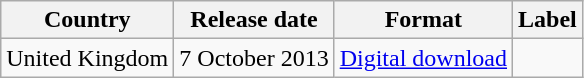<table class="wikitable plainrowheaders">
<tr>
<th scope="col">Country</th>
<th scope="col">Release date</th>
<th scope="col">Format</th>
<th scope="col">Label</th>
</tr>
<tr>
<td>United Kingdom</td>
<td>7 October 2013</td>
<td><a href='#'>Digital download</a></td>
<td></td>
</tr>
</table>
